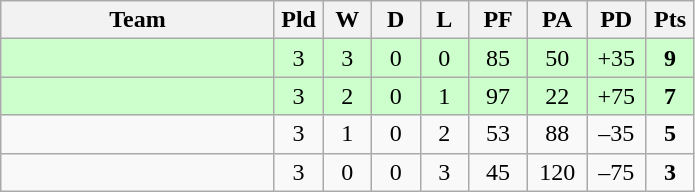<table class="wikitable" style="text-align:center;">
<tr>
<th width=175>Team</th>
<th width=25 abbr="Played">Pld</th>
<th width=25 abbr="Won">W</th>
<th width=25 abbr="Drawn">D</th>
<th width=25 abbr="Lost">L</th>
<th width=32 abbr="Points for">PF</th>
<th width=32 abbr="Points against">PA</th>
<th width=32 abbr="Points difference">PD</th>
<th width=25 abbr="Points">Pts</th>
</tr>
<tr bgcolor=ccffcc>
<td align=left></td>
<td>3</td>
<td>3</td>
<td>0</td>
<td>0</td>
<td>85</td>
<td>50</td>
<td>+35</td>
<td><strong>9</strong></td>
</tr>
<tr bgcolor=ccffcc>
<td align=left></td>
<td>3</td>
<td>2</td>
<td>0</td>
<td>1</td>
<td>97</td>
<td>22</td>
<td>+75</td>
<td><strong>7</strong></td>
</tr>
<tr>
<td align=left></td>
<td>3</td>
<td>1</td>
<td>0</td>
<td>2</td>
<td>53</td>
<td>88</td>
<td>–35</td>
<td><strong>5</strong></td>
</tr>
<tr>
<td align=left></td>
<td>3</td>
<td>0</td>
<td>0</td>
<td>3</td>
<td>45</td>
<td>120</td>
<td>–75</td>
<td><strong>3</strong></td>
</tr>
</table>
